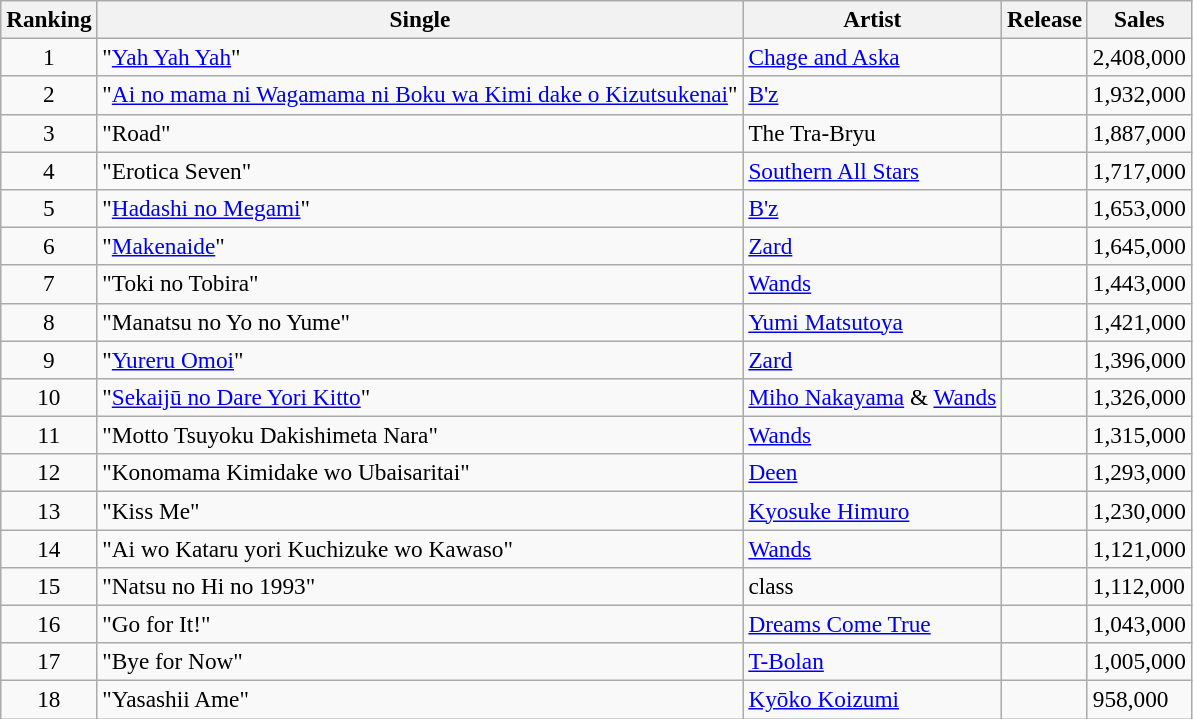<table class="wikitable sortable" style="font-size:97%;">
<tr>
<th>Ranking</th>
<th>Single</th>
<th>Artist</th>
<th>Release</th>
<th>Sales</th>
</tr>
<tr>
<td align="center">1</td>
<td>"<a href='#'>Yah Yah Yah</a>"</td>
<td><a href='#'>Chage and Aska</a></td>
<td></td>
<td>2,408,000</td>
</tr>
<tr>
<td align="center">2</td>
<td>"<a href='#'>Ai no mama ni Wagamama ni Boku wa Kimi dake o Kizutsukenai</a>"</td>
<td><a href='#'>B'z</a></td>
<td></td>
<td>1,932,000</td>
</tr>
<tr>
<td align="center">3</td>
<td>"Road"</td>
<td>The Tra-Bryu</td>
<td></td>
<td>1,887,000</td>
</tr>
<tr>
<td align="center">4</td>
<td>"Erotica Seven"</td>
<td><a href='#'>Southern All Stars</a></td>
<td></td>
<td>1,717,000</td>
</tr>
<tr>
<td align="center">5</td>
<td>"<a href='#'>Hadashi no Megami</a>"</td>
<td><a href='#'>B'z</a></td>
<td></td>
<td>1,653,000</td>
</tr>
<tr>
<td align="center">6</td>
<td>"<a href='#'>Makenaide</a>"</td>
<td><a href='#'>Zard</a></td>
<td></td>
<td>1,645,000</td>
</tr>
<tr>
<td align="center">7</td>
<td>"Toki no Tobira"</td>
<td><a href='#'>Wands</a></td>
<td></td>
<td>1,443,000</td>
</tr>
<tr>
<td align="center">8</td>
<td>"Manatsu no Yo no Yume"</td>
<td><a href='#'>Yumi Matsutoya</a></td>
<td></td>
<td>1,421,000</td>
</tr>
<tr>
<td align="center">9</td>
<td>"<a href='#'>Yureru Omoi</a>"</td>
<td><a href='#'>Zard</a></td>
<td></td>
<td>1,396,000</td>
</tr>
<tr>
<td align="center">10</td>
<td>"<a href='#'>Sekaijū no Dare Yori Kitto</a>"</td>
<td><a href='#'>Miho Nakayama</a> & <a href='#'>Wands</a></td>
<td></td>
<td>1,326,000</td>
</tr>
<tr>
<td align="center">11</td>
<td>"Motto Tsuyoku Dakishimeta Nara"</td>
<td><a href='#'>Wands</a></td>
<td></td>
<td>1,315,000</td>
</tr>
<tr>
<td align="center">12</td>
<td>"Konomama Kimidake wo Ubaisaritai"</td>
<td><a href='#'>Deen</a></td>
<td></td>
<td>1,293,000</td>
</tr>
<tr>
<td align="center">13</td>
<td>"Kiss Me"</td>
<td><a href='#'>Kyosuke Himuro</a></td>
<td></td>
<td>1,230,000</td>
</tr>
<tr>
<td align="center">14</td>
<td>"Ai wo Kataru yori Kuchizuke wo Kawaso"</td>
<td><a href='#'>Wands</a></td>
<td></td>
<td>1,121,000</td>
</tr>
<tr>
<td align="center">15</td>
<td>"Natsu no Hi no 1993"</td>
<td>class</td>
<td></td>
<td>1,112,000</td>
</tr>
<tr>
<td align="center">16</td>
<td>"Go for It!"</td>
<td><a href='#'>Dreams Come True</a></td>
<td></td>
<td>1,043,000</td>
</tr>
<tr>
<td align="center">17</td>
<td>"Bye for Now"</td>
<td><a href='#'>T-Bolan</a></td>
<td></td>
<td>1,005,000</td>
</tr>
<tr>
<td align="center">18</td>
<td>"Yasashii Ame"</td>
<td><a href='#'>Kyōko Koizumi</a></td>
<td></td>
<td>958,000</td>
</tr>
</table>
